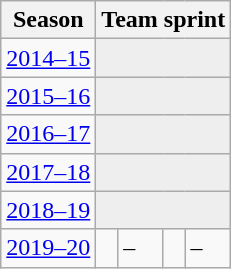<table class="wikitable" style="display: inline-table;">
<tr>
<th>Season</th>
<th colspan="12">Team sprint</th>
</tr>
<tr>
<td><a href='#'>2014–15</a></td>
<td colspan="4" bgcolor=#EEEEEE></td>
</tr>
<tr>
<td><a href='#'>2015–16</a></td>
<td colspan="4" bgcolor=#EEEEEE></td>
</tr>
<tr>
<td><a href='#'>2016–17</a></td>
<td colspan="4" bgcolor=#EEEEEE></td>
</tr>
<tr>
<td><a href='#'>2017–18</a></td>
<td colspan="4" bgcolor=#EEEEEE></td>
</tr>
<tr>
<td><a href='#'>2018–19</a></td>
<td colspan="4" bgcolor=#EEEEEE></td>
</tr>
<tr>
<td><a href='#'>2019–20</a></td>
<td></td>
<td>–</td>
<td></td>
<td>–</td>
</tr>
</table>
